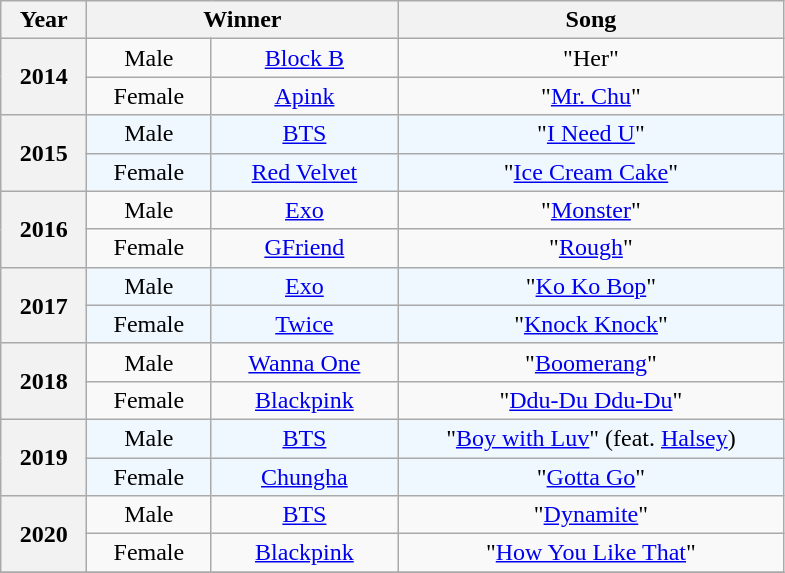<table class="wikitable plainrowheaders" style="text-align: center">
<tr>
<th scope="col" width="50">Year</th>
<th scope="col" width="200" colspan="2">Winner</th>
<th scope="col" width="250">Song</th>
</tr>
<tr>
<th scope="row" style="text-align:center;" rowspan=2>2014</th>
<td>Male</td>
<td><a href='#'>Block B</a></td>
<td>"Her"</td>
</tr>
<tr>
<td>Female</td>
<td><a href='#'>Apink</a></td>
<td>"<a href='#'>Mr. Chu</a>"</td>
</tr>
<tr style="background:#F0F8FF">
<th scope="row" style="text-align:center;" rowspan=2>2015</th>
<td>Male</td>
<td><a href='#'>BTS</a></td>
<td>"<a href='#'>I Need U</a>"</td>
</tr>
<tr style="background:#F0F8FF">
<td>Female</td>
<td><a href='#'>Red Velvet</a></td>
<td>"<a href='#'>Ice Cream Cake</a>"</td>
</tr>
<tr>
<th scope="row" style="text-align:center;" rowspan=2>2016</th>
<td>Male</td>
<td><a href='#'>Exo</a></td>
<td>"<a href='#'>Monster</a>"</td>
</tr>
<tr>
<td>Female</td>
<td><a href='#'>GFriend</a></td>
<td>"<a href='#'>Rough</a>"</td>
</tr>
<tr style="background:#F0F8FF">
<th scope="row" style="text-align:center;" rowspan=2>2017</th>
<td>Male</td>
<td><a href='#'>Exo</a></td>
<td>"<a href='#'>Ko Ko Bop</a>"</td>
</tr>
<tr style="background:#F0F8FF">
<td>Female</td>
<td><a href='#'>Twice</a></td>
<td>"<a href='#'>Knock Knock</a>"</td>
</tr>
<tr>
<th scope="row" style="text-align:center;" rowspan="2">2018</th>
<td>Male</td>
<td><a href='#'>Wanna One</a></td>
<td>"<a href='#'>Boomerang</a>"</td>
</tr>
<tr>
<td>Female</td>
<td><a href='#'>Blackpink</a></td>
<td>"<a href='#'>Ddu-Du Ddu-Du</a>"</td>
</tr>
<tr style="background:#F0F8FF">
<th scope="row" style="text-align:center;" rowspan="2">2019</th>
<td>Male</td>
<td><a href='#'>BTS</a></td>
<td>"<a href='#'>Boy with Luv</a>" (feat. <a href='#'>Halsey</a>)</td>
</tr>
<tr style="background:#F0F8FF">
<td>Female</td>
<td><a href='#'>Chungha</a></td>
<td>"<a href='#'>Gotta Go</a>"</td>
</tr>
<tr>
<th scope="row" style="text-align:center;" rowspan="2">2020</th>
<td>Male</td>
<td><a href='#'>BTS</a></td>
<td>"<a href='#'>Dynamite</a>"</td>
</tr>
<tr>
<td>Female</td>
<td><a href='#'>Blackpink</a></td>
<td>"<a href='#'>How You Like That</a>"</td>
</tr>
<tr>
</tr>
</table>
